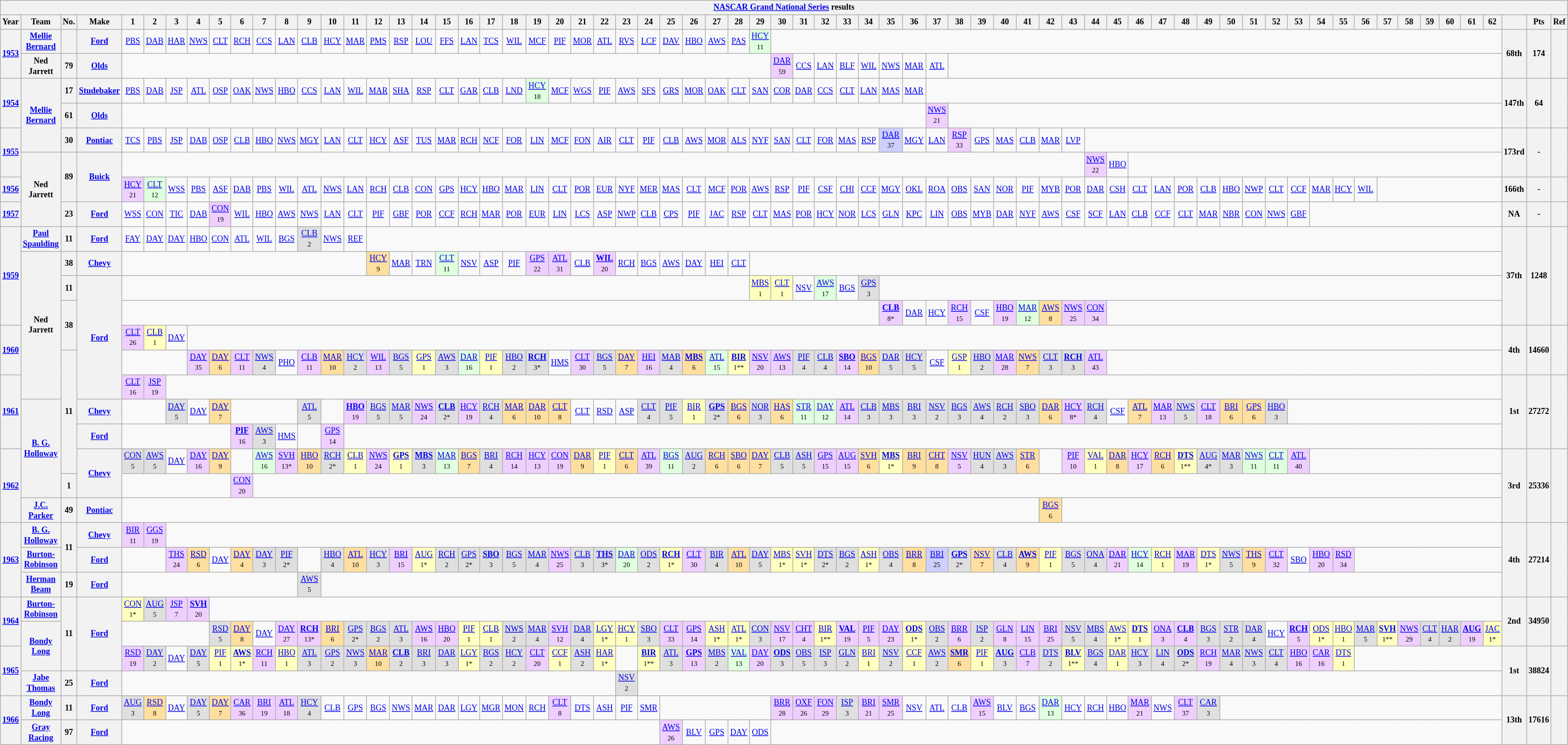<table class="wikitable" style="text-align:center; font-size:75%">
<tr>
<th colspan="69"><a href='#'>NASCAR Grand National Series</a> results</th>
</tr>
<tr>
<th>Year</th>
<th>Team</th>
<th>No.</th>
<th>Make</th>
<th>1</th>
<th>2</th>
<th>3</th>
<th>4</th>
<th>5</th>
<th>6</th>
<th>7</th>
<th>8</th>
<th>9</th>
<th>10</th>
<th>11</th>
<th>12</th>
<th>13</th>
<th>14</th>
<th>15</th>
<th>16</th>
<th>17</th>
<th>18</th>
<th>19</th>
<th>20</th>
<th>21</th>
<th>22</th>
<th>23</th>
<th>24</th>
<th>25</th>
<th>26</th>
<th>27</th>
<th>28</th>
<th>29</th>
<th>30</th>
<th>31</th>
<th>32</th>
<th>33</th>
<th>34</th>
<th>35</th>
<th>36</th>
<th>37</th>
<th>38</th>
<th>39</th>
<th>40</th>
<th>41</th>
<th>42</th>
<th>43</th>
<th>44</th>
<th>45</th>
<th>46</th>
<th>47</th>
<th>48</th>
<th>49</th>
<th>50</th>
<th>51</th>
<th>52</th>
<th>53</th>
<th>54</th>
<th>55</th>
<th>56</th>
<th>57</th>
<th>58</th>
<th>59</th>
<th>60</th>
<th>61</th>
<th>62</th>
<th></th>
<th>Pts</th>
<th>Ref</th>
</tr>
<tr>
<th rowspan=2><a href='#'>1953</a></th>
<th><a href='#'>Mellie Bernard</a></th>
<th></th>
<th><a href='#'>Ford</a></th>
<td><a href='#'>PBS</a></td>
<td><a href='#'>DAB</a></td>
<td><a href='#'>HAR</a></td>
<td><a href='#'>NWS</a></td>
<td><a href='#'>CLT</a></td>
<td><a href='#'>RCH</a></td>
<td><a href='#'>CCS</a></td>
<td><a href='#'>LAN</a></td>
<td><a href='#'>CLB</a></td>
<td><a href='#'>HCY</a></td>
<td><a href='#'>MAR</a></td>
<td><a href='#'>PMS</a></td>
<td><a href='#'>RSP</a></td>
<td><a href='#'>LOU</a></td>
<td><a href='#'>FFS</a></td>
<td><a href='#'>LAN</a></td>
<td><a href='#'>TCS</a></td>
<td><a href='#'>WIL</a></td>
<td><a href='#'>MCF</a></td>
<td><a href='#'>PIF</a></td>
<td><a href='#'>MOR</a></td>
<td><a href='#'>ATL</a></td>
<td><a href='#'>RVS</a></td>
<td><a href='#'>LCF</a></td>
<td><a href='#'>DAV</a></td>
<td><a href='#'>HBO</a></td>
<td><a href='#'>AWS</a></td>
<td><a href='#'>PAS</a></td>
<td style="background:#DFFFDF;"><a href='#'>HCY</a><br><small>11</small></td>
<td colspan=33></td>
<th rowspan=2>68th</th>
<th rowspan=2>174</th>
<th rowspan=2></th>
</tr>
<tr>
<th>Ned Jarrett</th>
<th>79</th>
<th><a href='#'>Olds</a></th>
<td colspan=29></td>
<td style="background:#EFCFFF;"><a href='#'>DAR</a><br><small>59</small></td>
<td><a href='#'>CCS</a></td>
<td><a href='#'>LAN</a></td>
<td><a href='#'>BLF</a></td>
<td><a href='#'>WIL</a></td>
<td><a href='#'>NWS</a></td>
<td><a href='#'>MAR</a></td>
<td><a href='#'>ATL</a></td>
<td colspan=25></td>
</tr>
<tr>
<th rowspan=2><a href='#'>1954</a></th>
<th rowspan=3><a href='#'>Mellie Bernard</a></th>
<th>17</th>
<th><a href='#'>Studebaker</a></th>
<td><a href='#'>PBS</a></td>
<td><a href='#'>DAB</a></td>
<td><a href='#'>JSP</a></td>
<td><a href='#'>ATL</a></td>
<td><a href='#'>OSP</a></td>
<td><a href='#'>OAK</a></td>
<td><a href='#'>NWS</a></td>
<td><a href='#'>HBO</a></td>
<td><a href='#'>CCS</a></td>
<td><a href='#'>LAN</a></td>
<td><a href='#'>WIL</a></td>
<td><a href='#'>MAR</a></td>
<td><a href='#'>SHA</a></td>
<td><a href='#'>RSP</a></td>
<td><a href='#'>CLT</a></td>
<td><a href='#'>GAR</a></td>
<td><a href='#'>CLB</a></td>
<td><a href='#'>LND</a></td>
<td style="background:#DFFFDF;"><a href='#'>HCY</a><br><small>18</small></td>
<td><a href='#'>MCF</a></td>
<td><a href='#'>WGS</a></td>
<td><a href='#'>PIF</a></td>
<td><a href='#'>AWS</a></td>
<td><a href='#'>SFS</a></td>
<td><a href='#'>GRS</a></td>
<td><a href='#'>MOR</a></td>
<td><a href='#'>OAK</a></td>
<td><a href='#'>CLT</a></td>
<td><a href='#'>SAN</a></td>
<td><a href='#'>COR</a></td>
<td><a href='#'>DAR</a></td>
<td><a href='#'>CCS</a></td>
<td><a href='#'>CLT</a></td>
<td><a href='#'>LAN</a></td>
<td><a href='#'>MAS</a></td>
<td><a href='#'>MAR</a></td>
<td colspan=26></td>
<th rowspan=2>147th</th>
<th rowspan=2>64</th>
<th rowspan=2></th>
</tr>
<tr>
<th>61</th>
<th><a href='#'>Olds</a></th>
<td colspan=36></td>
<td style="background:#EFCFFF;"><a href='#'>NWS</a><br><small>21</small></td>
<td colspan=25></td>
</tr>
<tr>
<th rowspan=2><a href='#'>1955</a></th>
<th>30</th>
<th><a href='#'>Pontiac</a></th>
<td><a href='#'>TCS</a></td>
<td><a href='#'>PBS</a></td>
<td><a href='#'>JSP</a></td>
<td><a href='#'>DAB</a></td>
<td><a href='#'>OSP</a></td>
<td><a href='#'>CLB</a></td>
<td><a href='#'>HBO</a></td>
<td><a href='#'>NWS</a></td>
<td><a href='#'>MGY</a></td>
<td><a href='#'>LAN</a></td>
<td><a href='#'>CLT</a></td>
<td><a href='#'>HCY</a></td>
<td><a href='#'>ASF</a></td>
<td><a href='#'>TUS</a></td>
<td><a href='#'>MAR</a></td>
<td><a href='#'>RCH</a></td>
<td><a href='#'>NCF</a></td>
<td><a href='#'>FOR</a></td>
<td><a href='#'>LIN</a></td>
<td><a href='#'>MCF</a></td>
<td><a href='#'>FON</a></td>
<td><a href='#'>AIR</a></td>
<td><a href='#'>CLT</a></td>
<td><a href='#'>PIF</a></td>
<td><a href='#'>CLB</a></td>
<td><a href='#'>AWS</a></td>
<td><a href='#'>MOR</a></td>
<td><a href='#'>ALS</a></td>
<td><a href='#'>NYF</a></td>
<td><a href='#'>SAN</a></td>
<td><a href='#'>CLT</a></td>
<td><a href='#'>FOR</a></td>
<td><a href='#'>MAS</a></td>
<td><a href='#'>RSP</a></td>
<td style="background:#CFCFFF;"><a href='#'>DAR</a><br><small>37</small></td>
<td><a href='#'>MGY</a></td>
<td><a href='#'>LAN</a></td>
<td style="background:#EFCFFF;"><a href='#'>RSP</a><br><small>33</small></td>
<td><a href='#'>GPS</a></td>
<td><a href='#'>MAS</a></td>
<td><a href='#'>CLB</a></td>
<td><a href='#'>MAR</a></td>
<td><a href='#'>LVP</a></td>
<td colspan=19></td>
<th rowspan=2>173rd</th>
<th rowspan=2>-</th>
<th rowspan=2></th>
</tr>
<tr>
<th rowspan=3>Ned Jarrett</th>
<th rowspan=2>89</th>
<th rowspan=2><a href='#'>Buick</a></th>
<td colspan=43></td>
<td style="background:#EFCFFF;"><a href='#'>NWS</a><br><small>22</small></td>
<td><a href='#'>HBO</a></td>
<td colspan=17></td>
</tr>
<tr>
<th><a href='#'>1956</a></th>
<td style="background:#EFCFFF;"><a href='#'>HCY</a><br><small>21</small></td>
<td style="background:#DFFFDF;"><a href='#'>CLT</a><br><small>12</small></td>
<td><a href='#'>WSS</a></td>
<td><a href='#'>PBS</a></td>
<td><a href='#'>ASF</a></td>
<td><a href='#'>DAB</a></td>
<td><a href='#'>PBS</a></td>
<td><a href='#'>WIL</a></td>
<td><a href='#'>ATL</a></td>
<td><a href='#'>NWS</a></td>
<td><a href='#'>LAN</a></td>
<td><a href='#'>RCH</a></td>
<td><a href='#'>CLB</a></td>
<td><a href='#'>CON</a></td>
<td><a href='#'>GPS</a></td>
<td><a href='#'>HCY</a></td>
<td><a href='#'>HBO</a></td>
<td><a href='#'>MAR</a></td>
<td><a href='#'>LIN</a></td>
<td><a href='#'>CLT</a></td>
<td><a href='#'>POR</a></td>
<td><a href='#'>EUR</a></td>
<td><a href='#'>NYF</a></td>
<td><a href='#'>MER</a></td>
<td><a href='#'>MAS</a></td>
<td><a href='#'>CLT</a></td>
<td><a href='#'>MCF</a></td>
<td><a href='#'>POR</a></td>
<td><a href='#'>AWS</a></td>
<td><a href='#'>RSP</a></td>
<td><a href='#'>PIF</a></td>
<td><a href='#'>CSF</a></td>
<td><a href='#'>CHI</a></td>
<td><a href='#'>CCF</a></td>
<td><a href='#'>MGY</a></td>
<td><a href='#'>OKL</a></td>
<td><a href='#'>ROA</a></td>
<td><a href='#'>OBS</a></td>
<td><a href='#'>SAN</a></td>
<td><a href='#'>NOR</a></td>
<td><a href='#'>PIF</a></td>
<td><a href='#'>MYB</a></td>
<td><a href='#'>POR</a></td>
<td><a href='#'>DAR</a></td>
<td><a href='#'>CSH</a></td>
<td><a href='#'>CLT</a></td>
<td><a href='#'>LAN</a></td>
<td><a href='#'>POR</a></td>
<td><a href='#'>CLB</a></td>
<td><a href='#'>HBO</a></td>
<td><a href='#'>NWP</a></td>
<td><a href='#'>CLT</a></td>
<td><a href='#'>CCF</a></td>
<td><a href='#'>MAR</a></td>
<td><a href='#'>HCY</a></td>
<td><a href='#'>WIL</a></td>
<td colspan=6></td>
<th>166th</th>
<th>-</th>
<th></th>
</tr>
<tr>
<th><a href='#'>1957</a></th>
<th>23</th>
<th><a href='#'>Ford</a></th>
<td><a href='#'>WSS</a></td>
<td><a href='#'>CON</a></td>
<td><a href='#'>TIC</a></td>
<td><a href='#'>DAB</a></td>
<td style="background:#EFCFFF;"><a href='#'>CON</a><br><small>19</small></td>
<td><a href='#'>WIL</a></td>
<td><a href='#'>HBO</a></td>
<td><a href='#'>AWS</a></td>
<td><a href='#'>NWS</a></td>
<td><a href='#'>LAN</a></td>
<td><a href='#'>CLT</a></td>
<td><a href='#'>PIF</a></td>
<td><a href='#'>GBF</a></td>
<td><a href='#'>POR</a></td>
<td><a href='#'>CCF</a></td>
<td><a href='#'>RCH</a></td>
<td><a href='#'>MAR</a></td>
<td><a href='#'>POR</a></td>
<td><a href='#'>EUR</a></td>
<td><a href='#'>LIN</a></td>
<td><a href='#'>LCS</a></td>
<td><a href='#'>ASP</a></td>
<td><a href='#'>NWP</a></td>
<td><a href='#'>CLB</a></td>
<td><a href='#'>CPS</a></td>
<td><a href='#'>PIF</a></td>
<td><a href='#'>JAC</a></td>
<td><a href='#'>RSP</a></td>
<td><a href='#'>CLT</a></td>
<td><a href='#'>MAS</a></td>
<td><a href='#'>POR</a></td>
<td><a href='#'>HCY</a></td>
<td><a href='#'>NOR</a></td>
<td><a href='#'>LCS</a></td>
<td><a href='#'>GLN</a></td>
<td><a href='#'>KPC</a></td>
<td><a href='#'>LIN</a></td>
<td><a href='#'>OBS</a></td>
<td><a href='#'>MYB</a></td>
<td><a href='#'>DAR</a></td>
<td><a href='#'>NYF</a></td>
<td><a href='#'>AWS</a></td>
<td><a href='#'>CSF</a></td>
<td><a href='#'>SCF</a></td>
<td><a href='#'>LAN</a></td>
<td><a href='#'>CLB</a></td>
<td><a href='#'>CCF</a></td>
<td><a href='#'>CLT</a></td>
<td><a href='#'>MAR</a></td>
<td><a href='#'>NBR</a></td>
<td><a href='#'>CON</a></td>
<td><a href='#'>NWS</a></td>
<td><a href='#'>GBF</a></td>
<td colspan=9></td>
<th>NA</th>
<th>-</th>
<th></th>
</tr>
<tr>
<th rowspan=4><a href='#'>1959</a></th>
<th><a href='#'>Paul Spaulding</a></th>
<th>11</th>
<th><a href='#'>Ford</a></th>
<td><a href='#'>FAY</a></td>
<td><a href='#'>DAY</a></td>
<td><a href='#'>DAY</a></td>
<td><a href='#'>HBO</a></td>
<td><a href='#'>CON</a></td>
<td><a href='#'>ATL</a></td>
<td><a href='#'>WIL</a></td>
<td><a href='#'>BGS</a></td>
<td style="background:#DFDFDF;"><a href='#'>CLB</a><br><small>2</small></td>
<td><a href='#'>NWS</a></td>
<td><a href='#'>REF</a></td>
<td colspan=51></td>
<th rowspan=4>37th</th>
<th rowspan=4>1248</th>
<th rowspan=4></th>
</tr>
<tr>
<th rowspan=6>Ned Jarrett</th>
<th>38</th>
<th><a href='#'>Chevy</a></th>
<td colspan=11></td>
<td style="background:#FFDF9F;"><a href='#'>HCY</a><br><small>9</small></td>
<td><a href='#'>MAR</a></td>
<td><a href='#'>TRN</a></td>
<td style="background:#DFFFDF;"><a href='#'>CLT</a><br><small>11</small></td>
<td><a href='#'>NSV</a></td>
<td><a href='#'>ASP</a></td>
<td><a href='#'>PIF</a></td>
<td style="background:#EFCFFF;"><a href='#'>GPS</a><br><small>22</small></td>
<td style="background:#EFCFFF;"><a href='#'>ATL</a><br><small>31</small></td>
<td><a href='#'>CLB</a></td>
<td style="background:#EFCFFF;"><strong><a href='#'>WIL</a></strong><br><small>20</small></td>
<td><a href='#'>RCH</a></td>
<td><a href='#'>BGS</a></td>
<td><a href='#'>AWS</a></td>
<td><a href='#'>DAY</a></td>
<td><a href='#'>HEI</a></td>
<td><a href='#'>CLT</a></td>
<td colspan=34></td>
</tr>
<tr>
<th>11</th>
<th rowspan=5><a href='#'>Ford</a></th>
<td colspan=28></td>
<td style="background:#FFFFBF;"><a href='#'>MBS</a><br><small>1</small></td>
<td style="background:#FFFFBF;"><a href='#'>CLT</a><br><small>1</small></td>
<td><a href='#'>NSV</a></td>
<td style="background:#DFFFDF;"><a href='#'>AWS</a><br><small>17</small></td>
<td><a href='#'>BGS</a></td>
<td style="background:#DFDFDF;"><a href='#'>GPS</a><br><small>3</small></td>
<td colspan=28></td>
</tr>
<tr>
<th rowspan=2>38</th>
<td colspan=34></td>
<td style="background:#EFCFFF;"><strong><a href='#'>CLB</a></strong><br><small>8*</small></td>
<td><a href='#'>DAR</a></td>
<td><a href='#'>HCY</a></td>
<td style="background:#EFCFFF;"><a href='#'>RCH</a><br><small>15</small></td>
<td><a href='#'>CSF</a></td>
<td style="background:#EFCFFF;"><a href='#'>HBO</a><br><small>19</small></td>
<td style="background:#DFFFDF;"><a href='#'>MAR</a><br><small>12</small></td>
<td style="background:#FFDF9F;"><a href='#'>AWS</a><br><small>8</small></td>
<td style="background:#EFCFFF;"><a href='#'>NWS</a><br><small>25</small></td>
<td style="background:#EFCFFF;"><a href='#'>CON</a><br><small>34</small></td>
<td colspan=18></td>
</tr>
<tr>
<th rowspan=2><a href='#'>1960</a></th>
<td style="background:#EFCFFF;"><a href='#'>CLT</a><br><small>26</small></td>
<td style="background:#FFFFBF;"><a href='#'>CLB</a><br><small>1</small></td>
<td><a href='#'>DAY</a></td>
<td colspan=59></td>
<th rowspan=2>4th</th>
<th rowspan=2>14660</th>
<th rowspan=2></th>
</tr>
<tr>
<th rowspan=5>11</th>
<td colspan=3></td>
<td style="background:#EFCFFF;"><a href='#'>DAY</a><br><small>35</small></td>
<td style="background:#FFDF9F;"><a href='#'>DAY</a><br><small>6</small></td>
<td style="background:#EFCFFF;"><a href='#'>CLT</a><br><small>11</small></td>
<td style="background:#DFDFDF;"><a href='#'>NWS</a><br><small>4</small></td>
<td><a href='#'>PHO</a></td>
<td style="background:#EFCFFF;"><a href='#'>CLB</a><br><small>11</small></td>
<td style="background:#FFDF9F;"><a href='#'>MAR</a><br><small>10</small></td>
<td style="background:#DFDFDF;"><a href='#'>HCY</a><br><small>2</small></td>
<td style="background:#EFCFFF;"><a href='#'>WIL</a><br><small>13</small></td>
<td style="background:#DFDFDF;"><a href='#'>BGS</a><br><small>5</small></td>
<td style="background:#FFFFBF;"><a href='#'>GPS</a><br><small>1</small></td>
<td style="background:#DFDFDF;"><a href='#'>AWS</a><br><small>3</small></td>
<td style="background:#DFFFDF;"><a href='#'>DAR</a><br><small>16</small></td>
<td style="background:#FFFFBF;"><a href='#'>PIF</a><br><small>1</small></td>
<td style="background:#DFDFDF;"><a href='#'>HBO</a><br><small>2</small></td>
<td style="background:#DFDFDF;"><strong><a href='#'>RCH</a></strong><br><small>3*</small></td>
<td><a href='#'>HMS</a></td>
<td style="background:#EFCFFF;"><a href='#'>CLT</a><br><small>30</small></td>
<td style="background:#DFDFDF;"><a href='#'>BGS</a><br><small>5</small></td>
<td style="background:#FFDF9F;"><a href='#'>DAY</a><br><small>7</small></td>
<td style="background:#EFCFFF;"><a href='#'>HEI</a><br><small>16</small></td>
<td style="background:#DFDFDF;"><a href='#'>MAB</a><br><small>4</small></td>
<td style="background:#FFDF9F;"><strong><a href='#'>MBS</a></strong><br><small>6</small></td>
<td style="background:#DFFFDF;"><a href='#'>ATL</a><br><small>15</small></td>
<td style="background:#FFFFBF;"><strong><a href='#'>BIR</a></strong><br><small>1**</small></td>
<td style="background:#EFCFFF;"><a href='#'>NSV</a><br><small>20</small></td>
<td style="background:#EFCFFF;"><a href='#'>AWS</a><br><small>13</small></td>
<td style="background:#DFDFDF;"><a href='#'>PIF</a><br><small>4</small></td>
<td style="background:#DFDFDF;"><a href='#'>CLB</a><br><small>4</small></td>
<td style="background:#EFCFFF;"><strong><a href='#'>SBO</a></strong><br><small>14</small></td>
<td style="background:#FFDF9F;"><a href='#'>BGS</a><br><small>10</small></td>
<td style="background:#DFDFDF;"><a href='#'>DAR</a><br><small>5</small></td>
<td style="background:#DFDFDF;"><a href='#'>HCY</a><br><small>5</small></td>
<td><a href='#'>CSF</a></td>
<td style="background:#FFFFBF;"><a href='#'>GSP</a><br><small>1</small></td>
<td style="background:#DFDFDF;"><a href='#'>HBO</a><br><small>2</small></td>
<td style="background:#EFCFFF;"><a href='#'>MAR</a><br><small>28</small></td>
<td style="background:#FFDF9F;"><a href='#'>NWS</a><br><small>7</small></td>
<td style="background:#DFDFDF;"><a href='#'>CLT</a><br><small>3</small></td>
<td style="background:#DFDFDF;"><strong><a href='#'>RCH</a></strong><br><small>3</small></td>
<td style="background:#EFCFFF;"><a href='#'>ATL</a><br><small>43</small></td>
<td colspan=18></td>
</tr>
<tr>
<th rowspan=3><a href='#'>1961</a></th>
<td style="background:#EFCFFF;"><a href='#'>CLT</a><br><small>16</small></td>
<td style="background:#EFCFFF;"><a href='#'>JSP</a><br><small>19</small></td>
<td colspan=60></td>
<th rowspan=3>1st</th>
<th rowspan=3>27272</th>
<th rowspan=3></th>
</tr>
<tr>
<th rowspan=4><a href='#'>B. G. Holloway</a></th>
<th><a href='#'>Chevy</a></th>
<td colspan=2></td>
<td style="background:#DFDFDF;"><a href='#'>DAY</a><br><small>5</small></td>
<td><a href='#'>DAY</a></td>
<td style="background:#FFDF9F;"><a href='#'>DAY</a><br><small>7</small></td>
<td colspan=3></td>
<td style="background:#DFDFDF;"><a href='#'>ATL</a><br><small>5</small></td>
<td></td>
<td style="background:#EFCFFF;"><strong><a href='#'>HBO</a></strong><br><small>19</small></td>
<td style="background:#DFDFDF;"><a href='#'>BGS</a><br><small>5</small></td>
<td style="background:#DFDFDF;"><a href='#'>MAR</a><br><small>5</small></td>
<td style="background:#EFCFFF;"><a href='#'>NWS</a><br><small>24</small></td>
<td style="background:#DFDFDF;"><strong><a href='#'>CLB</a></strong><br><small>2*</small></td>
<td style="background:#EFCFFF;"><a href='#'>HCY</a><br><small>19</small></td>
<td style="background:#DFDFDF;"><a href='#'>RCH</a><br><small>4</small></td>
<td style="background:#FFDF9F;"><a href='#'>MAR</a><br><small>6</small></td>
<td style="background:#FFDF9F;"><a href='#'>DAR</a><br><small>10</small></td>
<td style="background:#FFDF9F;"><a href='#'>CLT</a><br><small>8</small></td>
<td><a href='#'>CLT</a></td>
<td><a href='#'>RSD</a></td>
<td><a href='#'>ASP</a></td>
<td style="background:#DFDFDF;"><a href='#'>CLT</a><br><small>4</small></td>
<td style="background:#DFDFDF;"><a href='#'>PIF</a><br><small>5</small></td>
<td style="background:#FFFFBF;"><a href='#'>BIR</a><br><small>1</small></td>
<td style="background:#DFDFDF;"><strong><a href='#'>GPS</a></strong><br><small>2*</small></td>
<td style="background:#FFDF9F;"><a href='#'>BGS</a><br><small>6</small></td>
<td style="background:#DFDFDF;"><a href='#'>NOR</a><br><small>3</small></td>
<td style="background:#FFDF9F;"><a href='#'>HAS</a><br><small>6</small></td>
<td style="background:#DFFFDF;"><a href='#'>STR</a><br><small>11</small></td>
<td style="background:#DFFFDF;"><a href='#'>DAY</a><br><small>12</small></td>
<td style="background:#EFCFFF;"><a href='#'>ATL</a><br><small>14</small></td>
<td style="background:#DFDFDF;"><a href='#'>CLB</a><br><small>3</small></td>
<td style="background:#DFDFDF;"><a href='#'>MBS</a><br><small>3</small></td>
<td style="background:#DFDFDF;"><a href='#'>BRI</a><br><small>3</small></td>
<td style="background:#DFDFDF;"><a href='#'>NSV</a><br><small>2</small></td>
<td style="background:#DFDFDF;"><a href='#'>BGS</a><br><small>3</small></td>
<td style="background:#DFDFDF;"><a href='#'>AWS</a><br><small>4</small></td>
<td style="background:#DFDFDF;"><a href='#'>RCH</a><br><small>2</small></td>
<td style="background:#DFDFDF;"><a href='#'>SBO</a><br><small>3</small></td>
<td style="background:#FFDF9F;"><a href='#'>DAR</a><br><small>6</small></td>
<td style="background:#EFCFFF;"><a href='#'>HCY</a><br><small>8*</small></td>
<td style="background:#DFDFDF;"><a href='#'>RCH</a><br><small>4</small></td>
<td><a href='#'>CSF</a></td>
<td style="background:#FFDF9F;"><a href='#'>ATL</a><br><small>7</small></td>
<td style="background:#EFCFFF;"><a href='#'>MAR</a><br><small>13</small></td>
<td style="background:#DFDFDF;"><a href='#'>NWS</a><br><small>5</small></td>
<td style="background:#EFCFFF;"><a href='#'>CLT</a><br><small>18</small></td>
<td style="background:#FFDF9F;"><a href='#'>BRI</a><br><small>6</small></td>
<td style="background:#FFDF9F;"><a href='#'>GPS</a><br><small>6</small></td>
<td style="background:#DFDFDF;"><a href='#'>HBO</a><br><small>3</small></td>
<td colspan=10></td>
</tr>
<tr>
<th><a href='#'>Ford</a></th>
<td colspan=5></td>
<td style="background:#EFCFFF;"><strong><a href='#'>PIF</a></strong><br><small>16</small></td>
<td style="background:#DFDFDF;"><a href='#'>AWS</a><br><small>3</small></td>
<td><a href='#'>HMS</a></td>
<td></td>
<td style="background:#EFCFFF;"><a href='#'>GPS</a><br><small>14</small></td>
<td colspan=52></td>
</tr>
<tr>
<th rowspan=3><a href='#'>1962</a></th>
<th rowspan=2><a href='#'>Chevy</a></th>
<td style="background:#DFDFDF;"><a href='#'>CON</a><br><small>5</small></td>
<td style="background:#DFDFDF;"><a href='#'>AWS</a><br><small>5</small></td>
<td><a href='#'>DAY</a></td>
<td style="background:#EFCFFF;"><a href='#'>DAY</a><br><small>16</small></td>
<td style="background:#FFDF9F;"><a href='#'>DAY</a><br><small>9</small></td>
<td></td>
<td style="background:#DFFFDF;"><a href='#'>AWS</a><br><small>16</small></td>
<td style="background:#EFCFFF;"><a href='#'>SVH</a><br><small>13*</small></td>
<td style="background:#FFDF9F;"><a href='#'>HBO</a><br><small>10</small></td>
<td style="background:#DFDFDF;"><a href='#'>RCH</a><br><small>2*</small></td>
<td style="background:#FFFFBF;"><a href='#'>CLB</a><br><small>1</small></td>
<td style="background:#EFCFFF;"><a href='#'>NWS</a><br><small>24</small></td>
<td style="background:#FFFFBF;"><strong><a href='#'>GPS</a></strong><br><small>1</small></td>
<td style="background:#DFDFDF;"><strong><a href='#'>MBS</a></strong><br><small>3</small></td>
<td style="background:#DFFFDF;"><a href='#'>MAR</a><br><small>13</small></td>
<td style="background:#FFDF9F;"><a href='#'>BGS</a><br><small>7</small></td>
<td style="background:#DFDFDF;"><a href='#'>BRI</a><br><small>4</small></td>
<td style="background:#EFCFFF;"><a href='#'>RCH</a><br><small>14</small></td>
<td style="background:#EFCFFF;"><a href='#'>HCY</a><br><small>13</small></td>
<td style="background:#EFCFFF;"><a href='#'>CON</a><br><small>19</small></td>
<td style="background:#FFDF9F;"><a href='#'>DAR</a><br><small>9</small></td>
<td style="background:#FFFFBF;"><a href='#'>PIF</a><br><small>1</small></td>
<td style="background:#FFDF9F;"><a href='#'>CLT</a><br><small>6</small></td>
<td style="background:#EFCFFF;"><a href='#'>ATL</a><br><small>39</small></td>
<td style="background:#DFFFDF;"><a href='#'>BGS</a><br><small>11</small></td>
<td style="background:#DFDFDF;"><a href='#'>AUG</a><br><small>2</small></td>
<td style="background:#FFDF9F;"><a href='#'>RCH</a><br><small>6</small></td>
<td style="background:#FFDF9F;"><a href='#'>SBO</a><br><small>6</small></td>
<td style="background:#FFDF9F;"><a href='#'>DAY</a><br><small>7</small></td>
<td style="background:#DFDFDF;"><a href='#'>CLB</a><br><small>5</small></td>
<td style="background:#DFDFDF;"><a href='#'>ASH</a><br><small>5</small></td>
<td style="background:#EFCFFF;"><a href='#'>GPS</a><br><small>15</small></td>
<td style="background:#EFCFFF;"><a href='#'>AUG</a><br><small>15</small></td>
<td style="background:#FFDF9F;"><a href='#'>SVH</a><br><small>6</small></td>
<td style="background:#FFFFBF;"><strong><a href='#'>MBS</a></strong><br><small>1*</small></td>
<td style="background:#FFDF9F;"><a href='#'>BRI</a><br><small>9</small></td>
<td style="background:#FFDF9F;"><a href='#'>CHT</a><br><small>8</small></td>
<td style="background:#EFCFFF;"><a href='#'>NSV</a><br><small>5</small></td>
<td style="background:#DFDFDF;"><a href='#'>HUN</a><br><small>4</small></td>
<td style="background:#DFDFDF;"><a href='#'>AWS</a><br><small>3</small></td>
<td style="background:#FFDF9F;"><a href='#'>STR</a><br><small>6</small></td>
<td></td>
<td style="background:#EFCFFF;"><a href='#'>PIF</a><br><small>10</small></td>
<td style="background:#FFFFBF;"><a href='#'>VAL</a><br><small>1</small></td>
<td style="background:#FFDF9F;"><a href='#'>DAR</a><br><small>8</small></td>
<td style="background:#EFCFFF;"><a href='#'>HCY</a><br><small>17</small></td>
<td style="background:#FFDF9F;"><a href='#'>RCH</a><br><small>6</small></td>
<td style="background:#FFFFBF;"><strong><a href='#'>DTS</a></strong><br><small>1**</small></td>
<td style="background:#DFDFDF;"><a href='#'>AUG</a><br><small>4*</small></td>
<td style="background:#DFDFDF;"><a href='#'>MAR</a><br><small>3</small></td>
<td style="background:#DFFFDF;"><a href='#'>NWS</a><br><small>11</small></td>
<td style="background:#DFFFDF;"><a href='#'>CLT</a><br><small>11</small></td>
<td style="background:#EFCFFF;"><a href='#'>ATL</a><br><small>40</small></td>
<td colspan=9></td>
<th rowspan=3>3rd</th>
<th rowspan=3>25336</th>
<th rowspan=3></th>
</tr>
<tr>
<th>1</th>
<td colspan=5></td>
<td style="background:#EFCFFF;"><a href='#'>CON</a><br><small>20</small></td>
<td colspan=56></td>
</tr>
<tr>
<th><a href='#'>J.C. Parker</a></th>
<th>49</th>
<th><a href='#'>Pontiac</a></th>
<td colspan=41></td>
<td style="background:#FFDF9F;"><a href='#'>BGS</a><br><small>6</small></td>
<td colspan=20></td>
</tr>
<tr>
<th rowspan=3><a href='#'>1963</a></th>
<th><a href='#'>B. G. Holloway</a></th>
<th rowspan=2>11</th>
<th><a href='#'>Chevy</a></th>
<td style="background:#EFCFFF;"><a href='#'>BIR</a><br><small>11</small></td>
<td style="background:#EFCFFF;"><a href='#'>GGS</a><br><small>19</small></td>
<td colspan=60></td>
<th rowspan=3>4th</th>
<th rowspan=3>27214</th>
<th rowspan=3></th>
</tr>
<tr>
<th><a href='#'>Burton-Robinson</a></th>
<th><a href='#'>Ford</a></th>
<td colspan=2></td>
<td style="background:#EFCFFF;"><a href='#'>THS</a><br><small>24</small></td>
<td style="background:#FFDF9F;"><a href='#'>RSD</a><br><small>6</small></td>
<td><a href='#'>DAY</a></td>
<td style="background:#FFDF9F;"><a href='#'>DAY</a><br><small>4</small></td>
<td style="background:#DFDFDF;"><a href='#'>DAY</a><br><small>3</small></td>
<td style="background:#DFDFDF;"><a href='#'>PIF</a><br><small>2*</small></td>
<td></td>
<td style="background:#DFDFDF;"><a href='#'>HBO</a><br><small>4</small></td>
<td style="background:#FFDF9F;"><a href='#'>ATL</a><br><small>10</small></td>
<td style="background:#DFDFDF;"><a href='#'>HCY</a><br><small>3</small></td>
<td style="background:#EFCFFF;"><a href='#'>BRI</a><br><small>15</small></td>
<td style="background:#FFFFBF;"><a href='#'>AUG</a><br><small>1*</small></td>
<td style="background:#DFDFDF;"><a href='#'>RCH</a><br><small>2</small></td>
<td style="background:#DFDFDF;"><a href='#'>GPS</a><br><small>2*</small></td>
<td style="background:#DFDFDF;"><strong><a href='#'>SBO</a></strong><br><small>3</small></td>
<td style="background:#DFDFDF;"><a href='#'>BGS</a><br><small>5</small></td>
<td style="background:#DFDFDF;"><a href='#'>MAR</a><br><small>4</small></td>
<td style="background:#EFCFFF;"><a href='#'>NWS</a><br><small>25</small></td>
<td style="background:#DFDFDF;"><a href='#'>CLB</a><br><small>3</small></td>
<td style="background:#DFDFDF;"><strong><a href='#'>THS</a></strong><br><small>3*</small></td>
<td style="background:#DFFFDF;"><a href='#'>DAR</a><br><small>20</small></td>
<td style="background:#DFDFDF;"><a href='#'>ODS</a><br><small>2</small></td>
<td style="background:#FFFFBF;"><strong><a href='#'>RCH</a></strong><br><small>1*</small></td>
<td style="background:#EFCFFF;"><a href='#'>CLT</a><br><small>30</small></td>
<td style="background:#DFDFDF;"><a href='#'>BIR</a><br><small>4</small></td>
<td style="background:#FFDF9F;"><a href='#'>ATL</a><br><small>10</small></td>
<td style="background:#DFDFDF;"><a href='#'>DAY</a><br><small>5</small></td>
<td style="background:#FFFFBF;"><a href='#'>MBS</a><br><small>1*</small></td>
<td style="background:#FFFFBF;"><a href='#'>SVH</a><br><small>1*</small></td>
<td style="background:#DFDFDF;"><a href='#'>DTS</a><br><small>2*</small></td>
<td style="background:#DFDFDF;"><a href='#'>BGS</a><br><small>2</small></td>
<td style="background:#FFFFBF;"><a href='#'>ASH</a><br><small>1*</small></td>
<td style="background:#DFDFDF;"><a href='#'>OBS</a><br><small>4</small></td>
<td style="background:#FFDF9F;"><a href='#'>BRR</a><br><small>8</small></td>
<td style="background:#CFCFFF;"><a href='#'>BRI</a><br><small>25</small></td>
<td style="background:#DFDFDF;"><strong><a href='#'>GPS</a></strong><br><small>2*</small></td>
<td style="background:#FFDF9F;"><a href='#'>NSV</a><br><small>7</small></td>
<td style="background:#DFDFDF;"><a href='#'>CLB</a><br><small>4</small></td>
<td style="background:#FFDF9F;"><strong><a href='#'>AWS</a></strong><br><small>9</small></td>
<td style="background:#FFFFBF;"><a href='#'>PIF</a><br><small>1</small></td>
<td style="background:#DFDFDF;"><a href='#'>BGS</a><br><small>5</small></td>
<td style="background:#DFDFDF;"><a href='#'>ONA</a><br><small>4</small></td>
<td style="background:#EFCFFF;"><a href='#'>DAR</a><br><small>21</small></td>
<td style="background:#DFFFDF;"><a href='#'>HCY</a><br><small>14</small></td>
<td style="background:#FFFFBF;"><a href='#'>RCH</a><br><small>1</small></td>
<td style="background:#EFCFFF;"><a href='#'>MAR</a><br><small>19</small></td>
<td style="background:#FFFFBF;"><a href='#'>DTS</a><br><small>1*</small></td>
<td style="background:#DFDFDF;"><a href='#'>NWS</a><br><small>5</small></td>
<td style="background:#FFDF9F;"><a href='#'>THS</a><br><small>9</small></td>
<td style="background:#EFCFFF;"><a href='#'>CLT</a><br><small>32</small></td>
<td><a href='#'>SBO</a></td>
<td style="background:#EFCFFF;"><a href='#'>HBO</a><br><small>20</small></td>
<td style="background:#EFCFFF;"><a href='#'>RSD</a><br><small>34</small></td>
<td colspan=7></td>
</tr>
<tr>
<th><a href='#'>Herman Beam</a></th>
<th>19</th>
<th><a href='#'>Ford</a></th>
<td colspan=8></td>
<td style="background:#DFDFDF;"><a href='#'>AWS</a><br><small>5</small></td>
<td colspan=53></td>
</tr>
<tr>
<th rowspan=2><a href='#'>1964</a></th>
<th><a href='#'>Burton-Robinson</a></th>
<th rowspan=3>11</th>
<th rowspan=3><a href='#'>Ford</a></th>
<td style="background:#FFFFBF;"><a href='#'>CON</a><br><small>1*</small></td>
<td style="background:#DFDFDF;"><a href='#'>AUG</a><br><small>5</small></td>
<td style="background:#EFCFFF;"><a href='#'>JSP</a><br><small>7</small></td>
<td style="background:#EFCFFF;"><strong><a href='#'>SVH</a></strong><br><small>20</small></td>
<td colspan=58></td>
<th rowspan=2>2nd</th>
<th rowspan=2>34950</th>
<th rowspan=2></th>
</tr>
<tr>
<th rowspan=2><a href='#'>Bondy Long</a></th>
<td colspan=4></td>
<td style="background:#DFDFDF;"><a href='#'>RSD</a><br><small>5</small></td>
<td style="background:#FFDF9F;"><a href='#'>DAY</a><br><small>8</small></td>
<td><a href='#'>DAY</a></td>
<td style="background:#EFCFFF;"><a href='#'>DAY</a><br><small>27</small></td>
<td style="background:#EFCFFF;"><strong><a href='#'>RCH</a></strong><br><small>13*</small></td>
<td style="background:#FFDF9F;"><a href='#'>BRI</a><br><small>6</small></td>
<td style="background:#DFDFDF;"><a href='#'>GPS</a><br><small>2*</small></td>
<td style="background:#DFDFDF;"><a href='#'>BGS</a><br><small>2</small></td>
<td style="background:#DFDFDF;"><a href='#'>ATL</a><br><small>3</small></td>
<td style="background:#EFCFFF;"><a href='#'>AWS</a><br><small>16</small></td>
<td style="background:#EFCFFF;"><a href='#'>HBO</a><br><small>20</small></td>
<td style="background:#FFFFBF;"><a href='#'>PIF</a><br><small>1</small></td>
<td style="background:#FFFFBF;"><a href='#'>CLB</a><br><small>1</small></td>
<td style="background:#DFDFDF;"><a href='#'>NWS</a><br><small>2</small></td>
<td style="background:#DFDFDF;"><a href='#'>MAR</a><br><small>4</small></td>
<td style="background:#EFCFFF;"><a href='#'>SVH</a><br><small>12</small></td>
<td style="background:#DFDFDF;"><a href='#'>DAR</a><br><small>4</small></td>
<td style="background:#FFFFBF;"><a href='#'>LGY</a><br><small>1*</small></td>
<td style="background:#FFFFBF;"><a href='#'>HCY</a><br><small>1</small></td>
<td style="background:#DFDFDF;"><a href='#'>SBO</a><br><small>3</small></td>
<td style="background:#EFCFFF;"><a href='#'>CLT</a><br><small>33</small></td>
<td style="background:#EFCFFF;"><a href='#'>GPS</a><br><small>14</small></td>
<td style="background:#FFFFBF;"><a href='#'>ASH</a><br><small>1*</small></td>
<td style="background:#FFFFBF;"><a href='#'>ATL</a><br><small>1*</small></td>
<td style="background:#DFDFDF;"><a href='#'>CON</a><br><small>3</small></td>
<td style="background:#EFCFFF;"><a href='#'>NSV</a><br><small>17</small></td>
<td style="background:#EFCFFF;"><a href='#'>CHT</a><br><small>4</small></td>
<td style="background:#FFFFBF;"><a href='#'>BIR</a><br><small>1**</small></td>
<td style="background:#EFCFFF;"><strong><a href='#'>VAL</a></strong><br><small>19</small></td>
<td style="background:#EFCFFF;"><a href='#'>PIF</a><br><small>5</small></td>
<td style="background:#EFCFFF;"><a href='#'>DAY</a><br><small>23</small></td>
<td style="background:#FFFFBF;"><strong><a href='#'>ODS</a></strong><br><small>1*</small></td>
<td style="background:#DFDFDF;"><a href='#'>OBS</a><br><small>2</small></td>
<td style="background:#EFCFFF;"><a href='#'>BRR</a><br><small>6</small></td>
<td style="background:#DFDFDF;"><a href='#'>ISP</a><br><small>2</small></td>
<td style="background:#EFCFFF;"><a href='#'>GLN</a><br><small>8</small></td>
<td style="background:#EFCFFF;"><a href='#'>LIN</a><br><small>15</small></td>
<td style="background:#EFCFFF;"><a href='#'>BRI</a><br><small>25</small></td>
<td style="background:#DFDFDF;"><a href='#'>NSV</a><br><small>5</small></td>
<td style="background:#DFDFDF;"><a href='#'>MBS</a><br><small>4</small></td>
<td style="background:#FFFFBF;"><a href='#'>AWS</a><br><small>1*</small></td>
<td style="background:#FFFFBF;"><strong><a href='#'>DTS</a></strong><br><small>1</small></td>
<td style="background:#EFCFFF;"><a href='#'>ONA</a><br><small>3</small></td>
<td style="background:#EFCFFF;"><strong><a href='#'>CLB</a></strong><br><small>4</small></td>
<td style="background:#DFDFDF;"><a href='#'>BGS</a><br><small>3</small></td>
<td style="background:#DFDFDF;"><a href='#'>STR</a><br><small>2</small></td>
<td style="background:#DFDFDF;"><a href='#'>DAR</a><br><small>4</small></td>
<td><a href='#'>HCY</a></td>
<td style="background:#EFCFFF;"><strong><a href='#'>RCH</a></strong><br><small>5</small></td>
<td style="background:#FFFFBF;"><a href='#'>ODS</a><br><small>1*</small></td>
<td style="background:#FFFFBF;"><a href='#'>HBO</a><br><small>1</small></td>
<td style="background:#DFDFDF;"><a href='#'>MAR</a><br><small>5</small></td>
<td style="background:#FFFFBF;"><strong><a href='#'>SVH</a></strong><br><small>1**</small></td>
<td style="background:#EFCFFF;"><a href='#'>NWS</a><br><small>29</small></td>
<td style="background:#DFDFDF;"><a href='#'>CLT</a><br><small>4</small></td>
<td style="background:#DFDFDF;"><a href='#'>HAR</a><br><small>2</small></td>
<td style="background:#EFCFFF;"><strong><a href='#'>AUG</a></strong><br><small>19</small></td>
<td style="background:#FFFFBF;"><a href='#'>JAC</a><br><small>1*</small></td>
</tr>
<tr>
<th rowspan=2><a href='#'>1965</a></th>
<td style="background:#EFCFFF;"><a href='#'>RSD</a><br><small>19</small></td>
<td style="background:#DFDFDF;"><a href='#'>DAY</a><br><small>2</small></td>
<td><a href='#'>DAY</a></td>
<td style="background:#DFDFDF;"><a href='#'>DAY</a><br><small>5</small></td>
<td style="background:#FFFFBF;"><a href='#'>PIF</a><br><small>1</small></td>
<td style="background:#FFFFBF;"><strong><a href='#'>AWS</a></strong><br><small>1*</small></td>
<td style="background:#EFCFFF;"><a href='#'>RCH</a><br><small>11</small></td>
<td style="background:#FFFFBF;"><a href='#'>HBO</a><br><small>1</small></td>
<td style="background:#DFDFDF;"><a href='#'>ATL</a><br><small>3</small></td>
<td style="background:#DFDFDF;"><a href='#'>GPS</a><br><small>2</small></td>
<td style="background:#DFDFDF;"><a href='#'>NWS</a><br><small>3</small></td>
<td style="background:#FFDF9F;"><a href='#'>MAR</a><br><small>10</small></td>
<td style="background:#DFDFDF;"><strong><a href='#'>CLB</a></strong><br><small>2</small></td>
<td style="background:#DFDFDF;"><a href='#'>BRI</a><br><small>3</small></td>
<td style="background:#DFDFDF;"><a href='#'>DAR</a><br><small>3</small></td>
<td style="background:#FFFFBF;"><a href='#'>LGY</a><br><small>1*</small></td>
<td style="background:#DFDFDF;"><a href='#'>BGS</a><br><small>2</small></td>
<td style="background:#DFDFDF;"><a href='#'>HCY</a><br><small>2</small></td>
<td style="background:#EFCFFF;"><a href='#'>CLT</a><br><small>20</small></td>
<td style="background:#FFFFBF;"><a href='#'>CCF</a><br><small>1</small></td>
<td style="background:#DFDFDF;"><a href='#'>ASH</a><br><small>2</small></td>
<td style="background:#FFFFBF;"><a href='#'>HAR</a><br><small>1*</small></td>
<td></td>
<td style="background:#FFFFBF;"><strong><a href='#'>BIR</a></strong><br><small>1**</small></td>
<td style="background:#DFDFDF;"><a href='#'>ATL</a><br><small>3</small></td>
<td style="background:#EFCFFF;"><strong><a href='#'>GPS</a></strong><br><small>13</small></td>
<td style="background:#DFDFDF;"><a href='#'>MBS</a><br><small>2</small></td>
<td style="background:#DFFFDF;"><a href='#'>VAL</a><br><small>13</small></td>
<td style="background:#EFCFFF;"><a href='#'>DAY</a><br><small>20</small></td>
<td style="background:#DFDFDF;"><strong><a href='#'>ODS</a></strong><br><small>3</small></td>
<td style="background:#DFDFDF;"><a href='#'>OBS</a><br><small>5</small></td>
<td style="background:#DFDFDF;"><a href='#'>ISP</a><br><small>3</small></td>
<td style="background:#DFDFDF;"><a href='#'>GLN</a><br><small>2</small></td>
<td style="background:#FFFFBF;"><a href='#'>BRI</a><br><small>1</small></td>
<td style="background:#DFDFDF;"><a href='#'>NSV</a><br><small>2</small></td>
<td style="background:#FFFFBF;"><a href='#'>CCF</a><br><small>1</small></td>
<td style="background:#DFDFDF;"><a href='#'>AWS</a><br><small>2</small></td>
<td style="background:#FFDF9F;"><strong><a href='#'>SMR</a></strong><br><small>6</small></td>
<td style="background:#FFFFBF;"><a href='#'>PIF</a><br><small>1</small></td>
<td style="background:#DFDFDF;"><strong><a href='#'>AUG</a></strong><br><small>3</small></td>
<td style="background:#EFCFFF;"><a href='#'>CLB</a><br><small>7</small></td>
<td style="background:#DFDFDF;"><a href='#'>DTS</a><br><small>2</small></td>
<td style="background:#FFFFBF;"><strong><a href='#'>BLV</a></strong><br><small>1**</small></td>
<td style="background:#DFDFDF;"><a href='#'>BGS</a><br><small>4</small></td>
<td style="background:#FFFFBF;"><a href='#'>DAR</a><br><small>1</small></td>
<td style="background:#DFDFDF;"><a href='#'>HCY</a><br><small>3</small></td>
<td style="background:#DFDFDF;"><a href='#'>LIN</a><br><small>4</small></td>
<td style="background:#DFDFDF;"><strong><a href='#'>ODS</a></strong><br><small>2*</small></td>
<td style="background:#EFCFFF;"><a href='#'>RCH</a><br><small>19</small></td>
<td style="background:#DFDFDF;"><a href='#'>MAR</a><br><small>4</small></td>
<td style="background:#DFDFDF;"><a href='#'>NWS</a><br><small>3</small></td>
<td style="background:#DFDFDF;"><a href='#'>CLT</a><br><small>4</small></td>
<td style="background:#EFCFFF;"><a href='#'>HBO</a><br><small>16</small></td>
<td style="background:#EFCFFF;"><a href='#'>CAR</a><br><small>16</small></td>
<td style="background:#FFFFBF;"><a href='#'>DTS</a><br><small>1</small></td>
<td colspan=7></td>
<th rowspan=2>1st</th>
<th rowspan=2>38824</th>
<th rowspan=2></th>
</tr>
<tr>
<th><a href='#'>Jabe Thomas</a></th>
<th>25</th>
<th><a href='#'>Ford</a></th>
<td colspan=22></td>
<td style="background:#DFDFDF;"><a href='#'>NSV</a><br><small>2</small></td>
<td colspan=39></td>
</tr>
<tr>
<th rowspan=2><a href='#'>1966</a></th>
<th><a href='#'>Bondy Long</a></th>
<th>11</th>
<th><a href='#'>Ford</a></th>
<td style="background:#DFDFDF;"><a href='#'>AUG</a><br><small>3</small></td>
<td style="background:#FFDF9F;"><a href='#'>RSD</a><br><small>8</small></td>
<td><a href='#'>DAY</a></td>
<td style="background:#DFDFDF;"><a href='#'>DAY</a><br><small>5</small></td>
<td style="background:#FFDF9F;"><a href='#'>DAY</a><br><small>7</small></td>
<td style="background:#EFCFFF;"><a href='#'>CAR</a><br><small>36</small></td>
<td style="background:#EFCFFF;"><a href='#'>BRI</a><br><small>19</small></td>
<td style="background:#EFCFFF;"><a href='#'>ATL</a><br><small>18</small></td>
<td style="background:#DFDFDF;"><a href='#'>HCY</a><br><small>4</small></td>
<td><a href='#'>CLB</a></td>
<td><a href='#'>GPS</a></td>
<td><a href='#'>BGS</a></td>
<td><a href='#'>NWS</a></td>
<td><a href='#'>MAR</a></td>
<td><a href='#'>DAR</a></td>
<td><a href='#'>LGY</a></td>
<td><a href='#'>MGR</a></td>
<td><a href='#'>MON</a></td>
<td><a href='#'>RCH</a></td>
<td style="background:#EFCFFF;"><a href='#'>CLT</a><br><small>8</small></td>
<td><a href='#'>DTS</a></td>
<td><a href='#'>ASH</a></td>
<td><a href='#'>PIF</a></td>
<td><a href='#'>SMR</a></td>
<td colspan=5></td>
<td style="background:#EFCFFF;"><a href='#'>BRR</a><br><small>28</small></td>
<td style="background:#EFCFFF;"><a href='#'>OXF</a><br><small>26</small></td>
<td style="background:#EFCFFF;"><a href='#'>FON</a><br><small>29</small></td>
<td style="background:#DFDFDF;"><a href='#'>ISP</a><br><small>3</small></td>
<td style="background:#EFCFFF;"><a href='#'>BRI</a><br><small>21</small></td>
<td style="background:#EFCFFF;"><a href='#'>SMR</a><br><small>25</small></td>
<td><a href='#'>NSV</a></td>
<td><a href='#'>ATL</a></td>
<td><a href='#'>CLB</a></td>
<td style="background:#EFCFFF;"><a href='#'>AWS</a><br><small>15</small></td>
<td><a href='#'>BLV</a></td>
<td><a href='#'>BGS</a></td>
<td style="background:#DFFFDF;"><a href='#'>DAR</a><br><small>13</small></td>
<td><a href='#'>HCY</a></td>
<td><a href='#'>RCH</a></td>
<td><a href='#'>HBO</a></td>
<td style="background:#EFCFFF;"><a href='#'>MAR</a><br><small>21</small></td>
<td><a href='#'>NWS</a></td>
<td style="background:#EFCFFF;"><a href='#'>CLT</a><br><small>37</small></td>
<td style="background:#DFDFDF;"><a href='#'>CAR</a><br><small>3</small></td>
<td colspan=13></td>
<th rowspan=2>13th</th>
<th rowspan=2>17616</th>
<th rowspan=2></th>
</tr>
<tr>
<th><a href='#'>Gray Racing</a></th>
<th>97</th>
<th><a href='#'>Ford</a></th>
<td colspan=24></td>
<td style="background:#EFCFFF;"><a href='#'>AWS</a><br><small>26</small></td>
<td><a href='#'>BLV</a></td>
<td><a href='#'>GPS</a></td>
<td><a href='#'>DAY</a></td>
<td><a href='#'>ODS</a></td>
<td colspan=33></td>
</tr>
</table>
